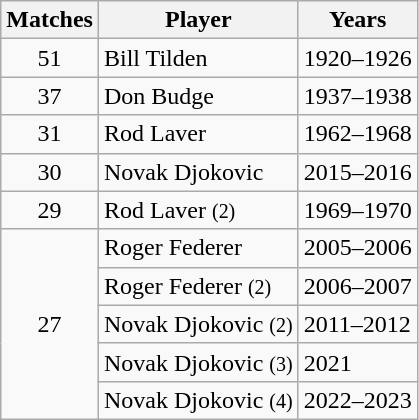<table class=wikitable style="display:inline-table;">
<tr>
<th>Matches</th>
<th>Player</th>
<th>Years</th>
</tr>
<tr>
<td style="text-align:center;">51</td>
<td> Bill Tilden</td>
<td>1920–1926</td>
</tr>
<tr>
<td style="text-align:center;">37</td>
<td> Don Budge</td>
<td>1937–1938</td>
</tr>
<tr>
<td style="text-align:center;">31</td>
<td> Rod Laver</td>
<td>1962–1968</td>
</tr>
<tr>
<td style="text-align:center;">30</td>
<td> Novak Djokovic</td>
<td>2015–2016</td>
</tr>
<tr>
<td style="text-align:center;">29</td>
<td> Rod Laver <small>(2)</small></td>
<td>1969–1970</td>
</tr>
<tr>
<td rowspan="5" style="text-align:center;">27</td>
<td> Roger Federer</td>
<td>2005–2006</td>
</tr>
<tr>
<td> Roger Federer <small>(2)</small></td>
<td>2006–2007</td>
</tr>
<tr>
<td> Novak Djokovic <small>(2)</small></td>
<td>2011–2012</td>
</tr>
<tr>
<td> Novak Djokovic <small>(3)</small></td>
<td>2021</td>
</tr>
<tr>
<td> Novak Djokovic <small>(4)</small></td>
<td>2022–2023</td>
</tr>
</table>
